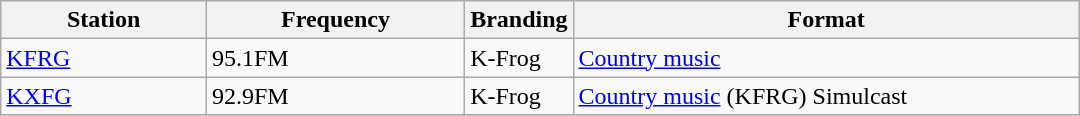<table class="wikitable sortable" style="width:45em;">
<tr>
<th style="width:20%">Station</th>
<th style="width:25%">Frequency</th>
<th style="width:5%">Branding</th>
<th style="width:50%">Format</th>
</tr>
<tr>
<td><a href='#'>KFRG</a></td>
<td>95.1FM</td>
<td>K-Frog</td>
<td><a href='#'>Country music</a></td>
</tr>
<tr>
<td><a href='#'>KXFG</a></td>
<td>92.9FM</td>
<td>K-Frog</td>
<td><a href='#'>Country music</a> (KFRG) Simulcast</td>
</tr>
<tr>
</tr>
</table>
